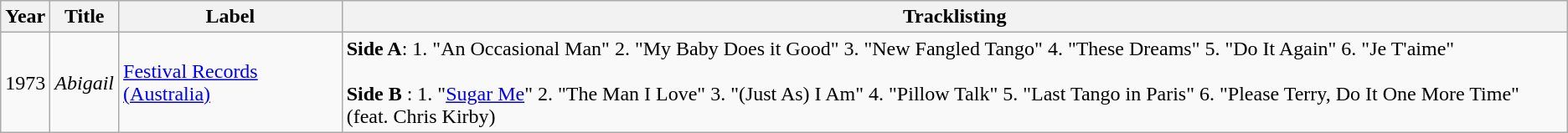<table class="wikitable">
<tr>
<th>Year</th>
<th>Title</th>
<th>Label</th>
<th>Tracklisting</th>
</tr>
<tr>
<td>1973</td>
<td><em>Abigail</em></td>
<td><a href='#'>Festival Records (Australia)</a></td>
<td><strong>Side A</strong>: 1. "An Occasional Man" 2. "My Baby Does it Good" 3. "New Fangled Tango" 4. "These Dreams" 5. "Do It Again" 6. "Je T'aime"<br><br><strong>Side B</strong> : 1. "<a href='#'>Sugar Me</a>" 2. "The Man I Love" 3. "(Just As) I Am" 4. "Pillow Talk" 5. "Last Tango in Paris" 6. "Please Terry, Do It One More Time" (feat. Chris Kirby)</td>
</tr>
</table>
